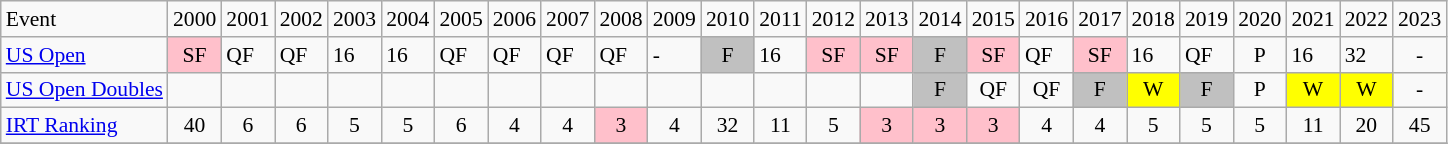<table class="wikitable" style="font-size:90%;" align=center>
<tr>
<td>Event</td>
<td>2000</td>
<td>2001</td>
<td>2002</td>
<td>2003</td>
<td>2004</td>
<td>2005</td>
<td>2006</td>
<td>2007</td>
<td>2008</td>
<td>2009</td>
<td>2010</td>
<td>2011</td>
<td>2012</td>
<td>2013</td>
<td>2014</td>
<td>2015</td>
<td>2016</td>
<td>2017</td>
<td>2018</td>
<td>2019</td>
<td>2020</td>
<td>2021</td>
<td>2022</td>
<td>2023</td>
</tr>
<tr>
<td align="left"><a href='#'>US Open</a></td>
<td bgcolor=pink align=center>SF</td>
<td>QF</td>
<td>QF</td>
<td>16</td>
<td>16</td>
<td>QF</td>
<td>QF</td>
<td>QF</td>
<td>QF</td>
<td>-</td>
<td bgcolor=silver align=center>F</td>
<td>16</td>
<td bgcolor=pink align=center>SF</td>
<td bgcolor=pink align=center>SF</td>
<td bgcolor=silver align=center>F</td>
<td bgcolor=pink align=center>SF</td>
<td>QF</td>
<td bgcolor=pink align=center>SF</td>
<td>16</td>
<td>QF</td>
<td align=center>P</td>
<td>16</td>
<td>32</td>
<td align=center>-</td>
</tr>
<tr>
<td align="left"><a href='#'>US Open Doubles</a></td>
<td align=center></td>
<td align=center></td>
<td align=center></td>
<td align=center></td>
<td align=center></td>
<td align=center></td>
<td align=center></td>
<td align=center></td>
<td align=center></td>
<td align=center></td>
<td align=center></td>
<td align=center></td>
<td align=center></td>
<td align=center></td>
<td align=center bgcolor=silver>F</td>
<td align=center>QF</td>
<td align=center>QF</td>
<td align=center bgcolor=silver>F</td>
<td bgcolor=yellow align=center>W</td>
<td bgcolor=silver align=center>F</td>
<td align=center>P</td>
<td bgcolor=yellow align=center>W</td>
<td bgcolor=yellow align=center>W</td>
<td align=center>-</td>
</tr>
<tr>
<td align="left"><a href='#'>IRT Ranking</a></td>
<td align=center>40</td>
<td align=center>6</td>
<td align=center>6</td>
<td align=center>5</td>
<td align=center>5</td>
<td align=center>6</td>
<td align=center>4</td>
<td align=center>4</td>
<td bgcolor=pink align=center>3</td>
<td align=center>4</td>
<td align=center>32</td>
<td align=center>11</td>
<td align=center>5</td>
<td bgcolor=pink align=center>3</td>
<td bgcolor=pink align=center>3</td>
<td bgcolor=pink align=center>3</td>
<td align=center>4</td>
<td align=center>4</td>
<td align=center>5</td>
<td align=center>5</td>
<td align=center>5</td>
<td align=center>11</td>
<td align=center>20</td>
<td align=center>45</td>
</tr>
<tr>
</tr>
</table>
